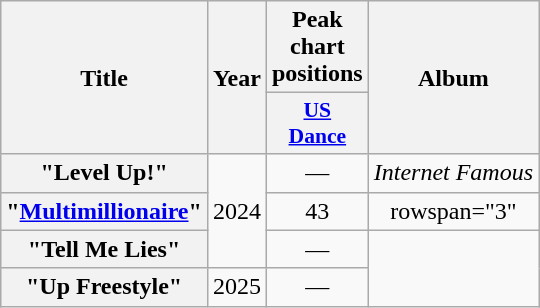<table class="wikitable plainrowheaders" style="text-align:center;">
<tr>
<th scope="col" rowspan="2">Title</th>
<th scope="col" rowspan="2">Year</th>
<th scope="col">Peak chart positions</th>
<th scope="col" rowspan="2">Album</th>
</tr>
<tr>
<th scope="col" style="width:3em; font-size:90%"><a href='#'>US<br>Dance</a><br></th>
</tr>
<tr>
<th scope="row">"Level Up!"<br></th>
<td rowspan="3">2024</td>
<td>—</td>
<td><em>Internet Famous</em></td>
</tr>
<tr>
<th scope="row">"<a href='#'>Multimillionaire</a>"<br></th>
<td>43</td>
<td>rowspan="3" </td>
</tr>
<tr>
<th scope="row">"Tell Me Lies"<br></th>
<td>—</td>
</tr>
<tr>
<th scope="row">"Up Freestyle"<br></th>
<td rowspan="1">2025</td>
<td>—</td>
</tr>
</table>
